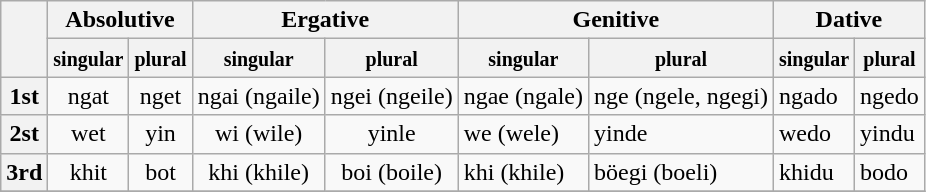<table class="wikitable">
<tr>
<th rowspan=2></th>
<th colspan=2>Absolutive</th>
<th colspan=2>Ergative</th>
<th colspan="2">Genitive</th>
<th colspan="2">Dative</th>
</tr>
<tr>
<th><small>singular</small></th>
<th><small>plural</small></th>
<th><small>singular</small></th>
<th><small>plural</small></th>
<th><small>singular</small></th>
<th><small>plural</small></th>
<th><small>singular</small></th>
<th><small>plural</small></th>
</tr>
<tr>
<th>1st</th>
<td align=center>ngat</td>
<td align=center>nget</td>
<td align=center>ngai (ngaile)</td>
<td align=center>ngei (ngeile)</td>
<td>ngae (ngale)</td>
<td>nge (ngele, ngegi)</td>
<td>ngado</td>
<td>ngedo</td>
</tr>
<tr>
<th>2st</th>
<td align=center>wet</td>
<td align=center>yin</td>
<td align=center>wi (wile)</td>
<td align=center>yinle</td>
<td>we (wele)</td>
<td>yinde</td>
<td>wedo</td>
<td>yindu</td>
</tr>
<tr>
<th>3rd</th>
<td align=center>khit</td>
<td align=center>bot</td>
<td align=center>khi (khile)</td>
<td align=center>boi (boile)</td>
<td>khi (khile)</td>
<td>böegi (boeli)</td>
<td>khidu</td>
<td>bodo</td>
</tr>
<tr>
</tr>
</table>
